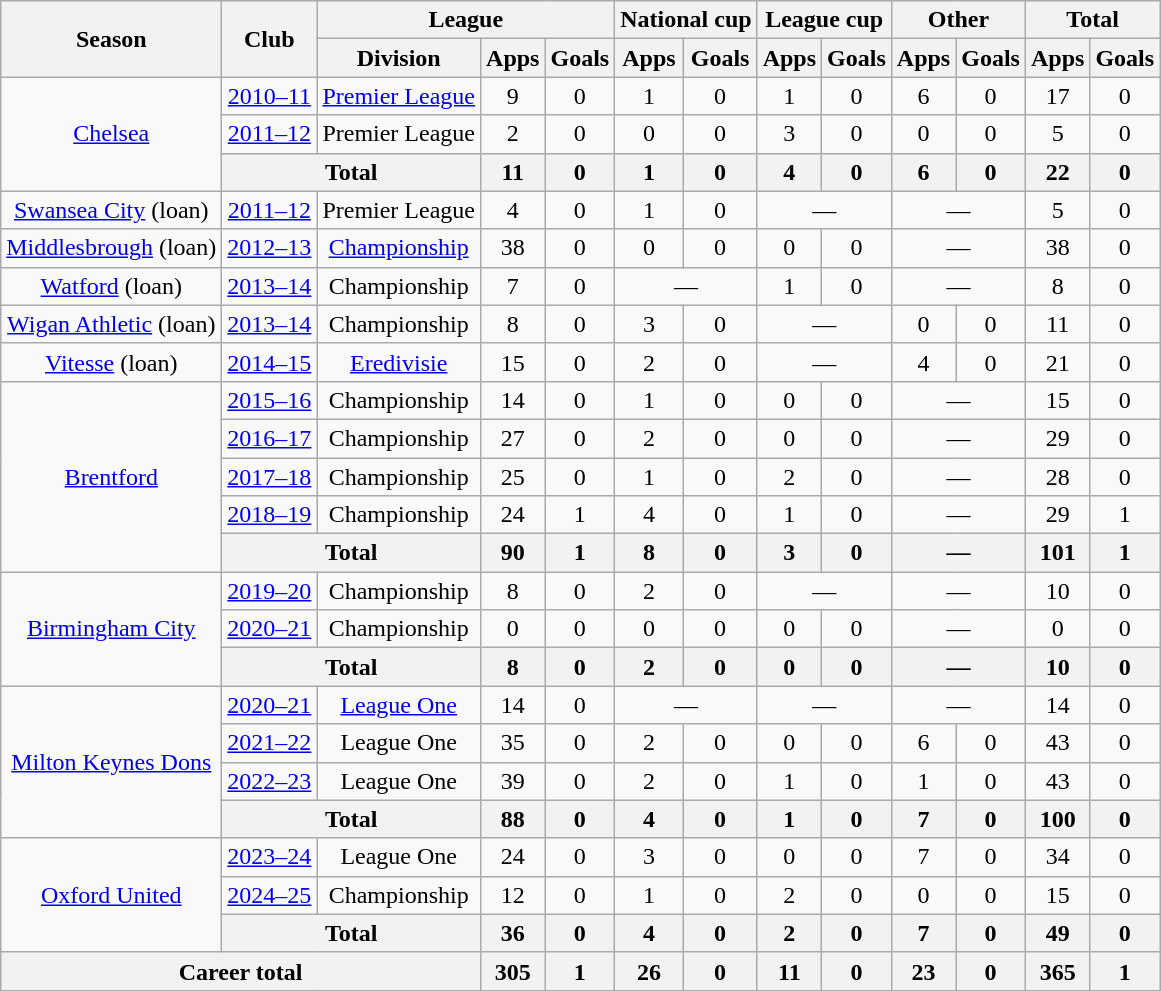<table class="wikitable" style="text-align: center;">
<tr>
<th rowspan="2">Season</th>
<th rowspan="2">Club</th>
<th colspan="3">League</th>
<th colspan="2">National cup</th>
<th colspan="2">League cup</th>
<th colspan="2">Other</th>
<th colspan="2">Total</th>
</tr>
<tr>
<th>Division</th>
<th>Apps</th>
<th>Goals</th>
<th>Apps</th>
<th>Goals</th>
<th>Apps</th>
<th>Goals</th>
<th>Apps</th>
<th>Goals</th>
<th>Apps</th>
<th>Goals</th>
</tr>
<tr>
<td rowspan="3"><a href='#'>Chelsea</a></td>
<td><a href='#'>2010–11</a></td>
<td><a href='#'>Premier League</a></td>
<td>9</td>
<td>0</td>
<td>1</td>
<td>0</td>
<td>1</td>
<td>0</td>
<td>6</td>
<td>0</td>
<td>17</td>
<td>0</td>
</tr>
<tr>
<td><a href='#'>2011–12</a></td>
<td>Premier League</td>
<td>2</td>
<td>0</td>
<td>0</td>
<td>0</td>
<td>3</td>
<td>0</td>
<td>0</td>
<td>0</td>
<td>5</td>
<td>0</td>
</tr>
<tr>
<th colspan="2">Total</th>
<th>11</th>
<th>0</th>
<th>1</th>
<th>0</th>
<th>4</th>
<th>0</th>
<th>6</th>
<th>0</th>
<th>22</th>
<th>0</th>
</tr>
<tr>
<td><a href='#'>Swansea City</a> (loan)</td>
<td><a href='#'>2011–12</a></td>
<td>Premier League</td>
<td>4</td>
<td>0</td>
<td>1</td>
<td>0</td>
<td colspan="2">—</td>
<td colspan="2">—</td>
<td>5</td>
<td>0</td>
</tr>
<tr>
<td><a href='#'>Middlesbrough</a> (loan)</td>
<td><a href='#'>2012–13</a></td>
<td><a href='#'>Championship</a></td>
<td>38</td>
<td>0</td>
<td>0</td>
<td>0</td>
<td>0</td>
<td>0</td>
<td colspan="2">—</td>
<td>38</td>
<td>0</td>
</tr>
<tr>
<td><a href='#'>Watford</a> (loan)</td>
<td><a href='#'>2013–14</a></td>
<td>Championship</td>
<td>7</td>
<td>0</td>
<td colspan="2">—</td>
<td>1</td>
<td>0</td>
<td colspan="2">—</td>
<td>8</td>
<td>0</td>
</tr>
<tr>
<td><a href='#'>Wigan Athletic</a> (loan)</td>
<td><a href='#'>2013–14</a></td>
<td>Championship</td>
<td>8</td>
<td>0</td>
<td>3</td>
<td>0</td>
<td colspan="2">—</td>
<td>0</td>
<td>0</td>
<td>11</td>
<td>0</td>
</tr>
<tr>
<td><a href='#'>Vitesse</a> (loan)</td>
<td><a href='#'>2014–15</a></td>
<td><a href='#'>Eredivisie</a></td>
<td>15</td>
<td>0</td>
<td>2</td>
<td>0</td>
<td colspan="2">—</td>
<td>4</td>
<td>0</td>
<td>21</td>
<td>0</td>
</tr>
<tr>
<td rowspan="5"><a href='#'>Brentford</a></td>
<td><a href='#'>2015–16</a></td>
<td>Championship</td>
<td>14</td>
<td>0</td>
<td>1</td>
<td>0</td>
<td>0</td>
<td>0</td>
<td colspan="2">—</td>
<td>15</td>
<td>0</td>
</tr>
<tr>
<td><a href='#'>2016–17</a></td>
<td>Championship</td>
<td>27</td>
<td>0</td>
<td>2</td>
<td>0</td>
<td>0</td>
<td>0</td>
<td colspan="2">—</td>
<td>29</td>
<td>0</td>
</tr>
<tr>
<td><a href='#'>2017–18</a></td>
<td>Championship</td>
<td>25</td>
<td>0</td>
<td>1</td>
<td>0</td>
<td>2</td>
<td>0</td>
<td colspan="2">—</td>
<td>28</td>
<td>0</td>
</tr>
<tr>
<td><a href='#'>2018–19</a></td>
<td>Championship</td>
<td>24</td>
<td>1</td>
<td>4</td>
<td>0</td>
<td>1</td>
<td>0</td>
<td colspan="2">—</td>
<td>29</td>
<td>1</td>
</tr>
<tr>
<th colspan="2">Total</th>
<th>90</th>
<th>1</th>
<th>8</th>
<th>0</th>
<th>3</th>
<th>0</th>
<th colspan="2">—</th>
<th>101</th>
<th>1</th>
</tr>
<tr>
<td rowspan="3"><a href='#'>Birmingham City</a></td>
<td><a href='#'>2019–20</a></td>
<td>Championship</td>
<td>8</td>
<td>0</td>
<td>2</td>
<td>0</td>
<td colspan="2">—</td>
<td colspan="2">—</td>
<td>10</td>
<td>0</td>
</tr>
<tr>
<td><a href='#'>2020–21</a></td>
<td>Championship</td>
<td>0</td>
<td>0</td>
<td>0</td>
<td>0</td>
<td>0</td>
<td>0</td>
<td colspan="2">—</td>
<td>0</td>
<td>0</td>
</tr>
<tr>
<th colspan="2">Total</th>
<th>8</th>
<th>0</th>
<th>2</th>
<th>0</th>
<th>0</th>
<th>0</th>
<th colspan="2">—</th>
<th>10</th>
<th>0</th>
</tr>
<tr>
<td rowspan="4"><a href='#'>Milton Keynes Dons</a></td>
<td><a href='#'>2020–21</a></td>
<td><a href='#'>League One</a></td>
<td>14</td>
<td>0</td>
<td colspan="2">—</td>
<td colspan="2">—</td>
<td colspan="2">—</td>
<td>14</td>
<td>0</td>
</tr>
<tr>
<td><a href='#'>2021–22</a></td>
<td>League One</td>
<td>35</td>
<td>0</td>
<td>2</td>
<td>0</td>
<td>0</td>
<td>0</td>
<td>6</td>
<td>0</td>
<td>43</td>
<td>0</td>
</tr>
<tr>
<td><a href='#'>2022–23</a></td>
<td>League One</td>
<td>39</td>
<td>0</td>
<td>2</td>
<td>0</td>
<td>1</td>
<td>0</td>
<td>1</td>
<td>0</td>
<td>43</td>
<td>0</td>
</tr>
<tr>
<th colspan="2">Total</th>
<th>88</th>
<th>0</th>
<th>4</th>
<th>0</th>
<th>1</th>
<th>0</th>
<th>7</th>
<th>0</th>
<th>100</th>
<th>0</th>
</tr>
<tr>
<td rowspan="3"><a href='#'>Oxford United</a></td>
<td><a href='#'>2023–24</a></td>
<td>League One</td>
<td>24</td>
<td>0</td>
<td>3</td>
<td>0</td>
<td>0</td>
<td>0</td>
<td>7</td>
<td>0</td>
<td>34</td>
<td>0</td>
</tr>
<tr>
<td><a href='#'>2024–25</a></td>
<td>Championship</td>
<td>12</td>
<td>0</td>
<td>1</td>
<td>0</td>
<td>2</td>
<td>0</td>
<td>0</td>
<td>0</td>
<td>15</td>
<td>0</td>
</tr>
<tr>
<th colspan="2">Total</th>
<th>36</th>
<th>0</th>
<th>4</th>
<th>0</th>
<th>2</th>
<th>0</th>
<th>7</th>
<th>0</th>
<th>49</th>
<th>0</th>
</tr>
<tr>
<th colspan="3">Career total</th>
<th>305</th>
<th>1</th>
<th>26</th>
<th>0</th>
<th>11</th>
<th>0</th>
<th>23</th>
<th>0</th>
<th>365</th>
<th>1</th>
</tr>
</table>
